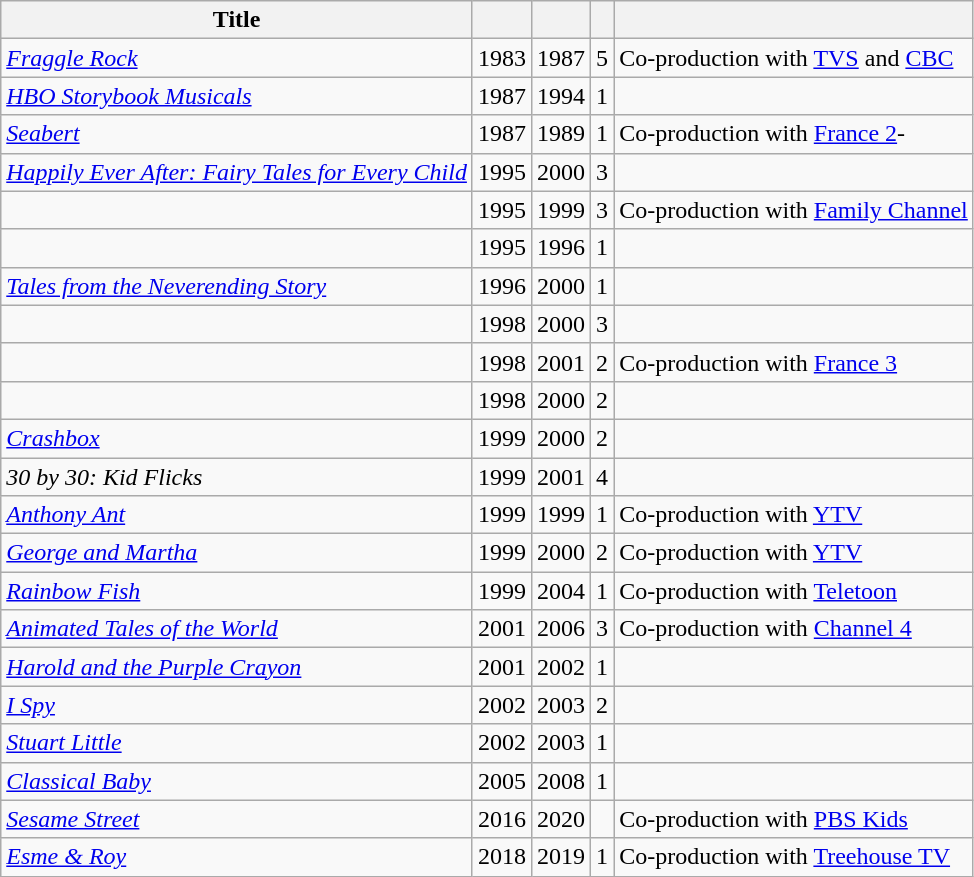<table class="wikitable sortable">
<tr>
<th>Title</th>
<th></th>
<th></th>
<th></th>
<th></th>
</tr>
<tr>
<td><em><a href='#'>Fraggle Rock</a></em></td>
<td>1983</td>
<td>1987</td>
<td>5</td>
<td>Co-production with <a href='#'>TVS</a> and <a href='#'>CBC</a></td>
</tr>
<tr>
<td><em><a href='#'>HBO Storybook Musicals</a></em></td>
<td>1987</td>
<td>1994</td>
<td>1</td>
<td></td>
</tr>
<tr>
<td><em><a href='#'>Seabert</a></em></td>
<td>1987</td>
<td>1989</td>
<td>1</td>
<td>Co-production with <a href='#'>France 2</a>-</td>
</tr>
<tr>
<td><em><a href='#'>Happily Ever After: Fairy Tales for Every Child</a></em></td>
<td>1995</td>
<td>2000</td>
<td>3</td>
<td></td>
</tr>
<tr>
<td><em></em></td>
<td>1995</td>
<td>1999</td>
<td>3</td>
<td>Co-production with <a href='#'>Family Channel</a></td>
</tr>
<tr>
<td><em></em></td>
<td>1995</td>
<td>1996</td>
<td>1</td>
<td></td>
</tr>
<tr>
<td><em><a href='#'>Tales from the Neverending Story</a></em></td>
<td>1996</td>
<td>2000</td>
<td>1</td>
<td></td>
</tr>
<tr>
<td><em></em></td>
<td>1998</td>
<td>2000</td>
<td>3</td>
<td></td>
</tr>
<tr>
<td><em></em></td>
<td>1998</td>
<td>2001</td>
<td>2</td>
<td>Co-production with <a href='#'>France 3</a></td>
</tr>
<tr>
<td><em></em></td>
<td>1998</td>
<td>2000</td>
<td>2</td>
<td></td>
</tr>
<tr>
<td><em><a href='#'>Crashbox</a></em></td>
<td>1999</td>
<td>2000</td>
<td>2</td>
<td></td>
</tr>
<tr>
<td><em>30 by 30: Kid Flicks</em></td>
<td>1999</td>
<td>2001</td>
<td>4</td>
<td></td>
</tr>
<tr>
<td><em><a href='#'>Anthony Ant</a></em></td>
<td>1999</td>
<td>1999</td>
<td>1</td>
<td>Co-production with <a href='#'>YTV</a></td>
</tr>
<tr>
<td><em><a href='#'>George and Martha</a></em></td>
<td>1999</td>
<td>2000</td>
<td>2</td>
<td>Co-production with <a href='#'>YTV</a></td>
</tr>
<tr>
<td><em><a href='#'>Rainbow Fish</a></em></td>
<td>1999</td>
<td>2004</td>
<td>1</td>
<td>Co-production with <a href='#'>Teletoon</a></td>
</tr>
<tr>
<td><em><a href='#'>Animated Tales of the World</a></em></td>
<td>2001</td>
<td>2006</td>
<td>3</td>
<td>Co-production with <a href='#'>Channel 4</a></td>
</tr>
<tr>
<td><em><a href='#'>Harold and the Purple Crayon</a></em></td>
<td>2001</td>
<td>2002</td>
<td>1</td>
<td></td>
</tr>
<tr>
<td><em><a href='#'>I Spy</a></em></td>
<td>2002</td>
<td>2003</td>
<td>2</td>
<td></td>
</tr>
<tr>
<td><em><a href='#'>Stuart Little</a></em></td>
<td>2002</td>
<td>2003</td>
<td>1</td>
<td></td>
</tr>
<tr>
<td><em><a href='#'>Classical Baby</a></em></td>
<td>2005</td>
<td>2008</td>
<td>1</td>
<td></td>
</tr>
<tr>
<td><em><a href='#'>Sesame Street</a></em></td>
<td>2016</td>
<td>2020</td>
<td></td>
<td>Co-production with <a href='#'>PBS Kids</a></td>
</tr>
<tr>
<td><em><a href='#'>Esme & Roy</a></em></td>
<td>2018</td>
<td>2019</td>
<td>1</td>
<td>Co-production with <a href='#'>Treehouse TV</a></td>
</tr>
</table>
